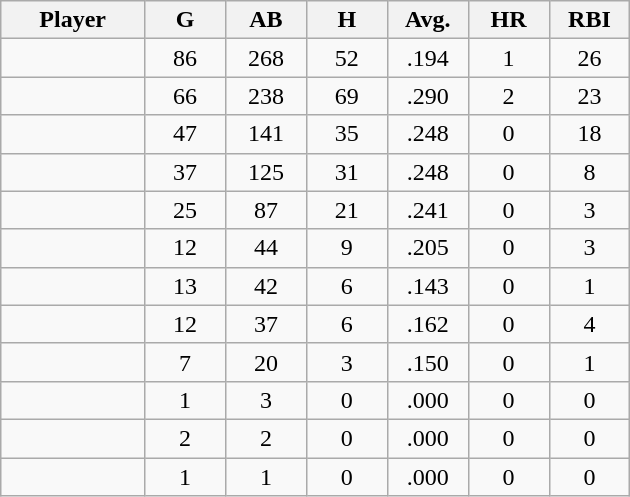<table class="wikitable sortable">
<tr>
<th bgcolor="#DDDDFF" width="16%">Player</th>
<th bgcolor="#DDDDFF" width="9%">G</th>
<th bgcolor="#DDDDFF" width="9%">AB</th>
<th bgcolor="#DDDDFF" width="9%">H</th>
<th bgcolor="#DDDDFF" width="9%">Avg.</th>
<th bgcolor="#DDDDFF" width="9%">HR</th>
<th bgcolor="#DDDDFF" width="9%">RBI</th>
</tr>
<tr align="center">
<td></td>
<td>86</td>
<td>268</td>
<td>52</td>
<td>.194</td>
<td>1</td>
<td>26</td>
</tr>
<tr align="center">
<td></td>
<td>66</td>
<td>238</td>
<td>69</td>
<td>.290</td>
<td>2</td>
<td>23</td>
</tr>
<tr align="center">
<td></td>
<td>47</td>
<td>141</td>
<td>35</td>
<td>.248</td>
<td>0</td>
<td>18</td>
</tr>
<tr align="center">
<td></td>
<td>37</td>
<td>125</td>
<td>31</td>
<td>.248</td>
<td>0</td>
<td>8</td>
</tr>
<tr align="center">
<td></td>
<td>25</td>
<td>87</td>
<td>21</td>
<td>.241</td>
<td>0</td>
<td>3</td>
</tr>
<tr align="center">
<td></td>
<td>12</td>
<td>44</td>
<td>9</td>
<td>.205</td>
<td>0</td>
<td>3</td>
</tr>
<tr align="center">
<td></td>
<td>13</td>
<td>42</td>
<td>6</td>
<td>.143</td>
<td>0</td>
<td>1</td>
</tr>
<tr align="center">
<td></td>
<td>12</td>
<td>37</td>
<td>6</td>
<td>.162</td>
<td>0</td>
<td>4</td>
</tr>
<tr align="center">
<td></td>
<td>7</td>
<td>20</td>
<td>3</td>
<td>.150</td>
<td>0</td>
<td>1</td>
</tr>
<tr align="center">
<td></td>
<td>1</td>
<td>3</td>
<td>0</td>
<td>.000</td>
<td>0</td>
<td>0</td>
</tr>
<tr align="center">
<td></td>
<td>2</td>
<td>2</td>
<td>0</td>
<td>.000</td>
<td>0</td>
<td>0</td>
</tr>
<tr align="center">
<td></td>
<td>1</td>
<td>1</td>
<td>0</td>
<td>.000</td>
<td>0</td>
<td>0</td>
</tr>
</table>
